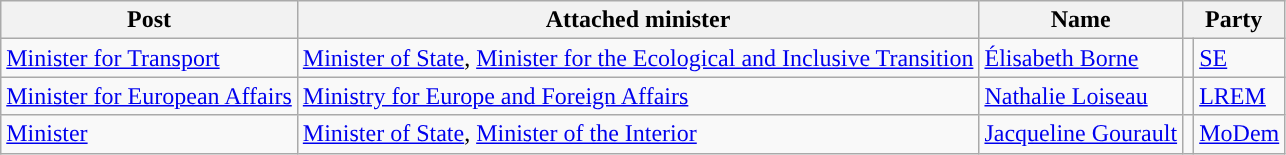<table class="wikitable">
<tr>
<th scope="col">Post</th>
<th scope="col">Attached minister</th>
<th scope="col">Name</th>
<th colspan="2" scope="col">Party</th>
</tr>
<tr>
<td><a href='#'>Minister for Transport</a></td>
<td><a href='#'>Minister of State</a>, <a href='#'>Minister for the Ecological and Inclusive Transition</a></td>
<td><a href='#'>Élisabeth Borne</a></td>
<td style="background:"></td>
<td><a href='#'>SE</a></td>
</tr>
<tr>
<td><a href='#'>Minister for European Affairs</a></td>
<td><a href='#'>Ministry for Europe and Foreign Affairs</a></td>
<td><a href='#'>Nathalie Loiseau</a></td>
<td style="background:"></td>
<td><a href='#'>LREM</a></td>
</tr>
<tr>
<td><a href='#'>Minister</a></td>
<td><a href='#'>Minister of State</a>, <a href='#'>Minister of the Interior</a></td>
<td><a href='#'>Jacqueline Gourault</a></td>
<td style="background:"></td>
<td><a href='#'>MoDem</a></td>
</tr>
</table>
